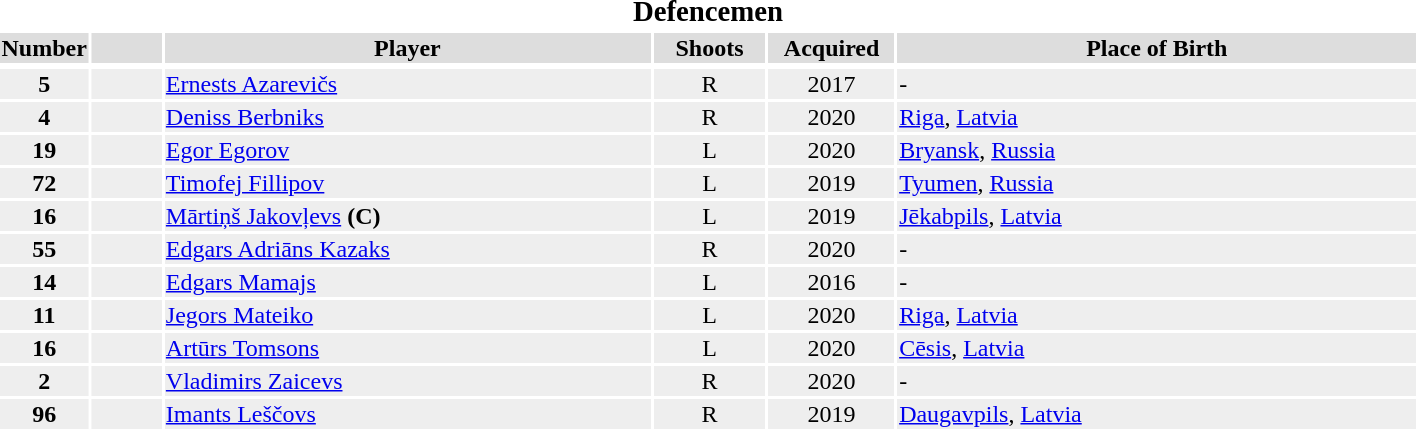<table width=75%>
<tr>
<th colspan=7><big>Defencemen</big></th>
</tr>
<tr bgcolor="#dddddd">
<th width=5%>Number</th>
<th width=5%></th>
<th !width=15%>Player</th>
<th width=8%>Shoots</th>
<th width=9%>Acquired</th>
<th width=37%>Place of Birth</th>
</tr>
<tr>
</tr>
<tr bgcolor="#eeeeee">
<td align=center><strong>5</strong></td>
<td align=center></td>
<td><a href='#'>Ernests Azarevičs</a></td>
<td align=center>R</td>
<td align=center>2017</td>
<td>-</td>
</tr>
<tr bgcolor="#eeeeee">
<td align=center><strong>4</strong></td>
<td align=center></td>
<td><a href='#'>Deniss Berbniks</a></td>
<td align=center>R</td>
<td align=center>2020</td>
<td><a href='#'>Riga</a>, <a href='#'>Latvia</a></td>
</tr>
<tr bgcolor="#eeeeee">
<td align=center><strong>19</strong></td>
<td align=center></td>
<td><a href='#'>Egor Egorov</a></td>
<td align=center>L</td>
<td align=center>2020</td>
<td><a href='#'>Bryansk</a>, <a href='#'>Russia</a></td>
</tr>
<tr bgcolor="#eeeeee">
<td align=center><strong>72</strong></td>
<td align=center></td>
<td><a href='#'>Timofej Fillipov</a></td>
<td align=center>L</td>
<td align=center>2019</td>
<td><a href='#'>Tyumen</a>, <a href='#'>Russia</a></td>
</tr>
<tr bgcolor="#eeeeee">
<td align=center><strong>16</strong></td>
<td align=center></td>
<td><a href='#'>Mārtiņš Jakovļevs</a> <strong>(C)</strong></td>
<td align=center>L</td>
<td align=center>2019</td>
<td><a href='#'>Jēkabpils</a>, <a href='#'>Latvia</a></td>
</tr>
<tr bgcolor="#eeeeee">
<td align=center><strong>55</strong></td>
<td align=center></td>
<td><a href='#'>Edgars Adriāns Kazaks</a></td>
<td align=center>R</td>
<td align=center>2020</td>
<td>-</td>
</tr>
<tr bgcolor="#eeeeee">
<td align=center><strong>14</strong></td>
<td align=center></td>
<td><a href='#'>Edgars Mamajs</a></td>
<td align=center>L</td>
<td align=center>2016</td>
<td>-</td>
</tr>
<tr bgcolor="#eeeeee">
<td align=center><strong>11</strong></td>
<td align=center></td>
<td><a href='#'>Jegors Mateiko</a></td>
<td align=center>L</td>
<td align=center>2020</td>
<td><a href='#'>Riga</a>, <a href='#'>Latvia</a></td>
</tr>
<tr bgcolor="#eeeeee">
<td align=center><strong>16</strong></td>
<td align=center></td>
<td><a href='#'>Artūrs Tomsons</a></td>
<td align=center>L</td>
<td align=center>2020</td>
<td><a href='#'>Cēsis</a>, <a href='#'>Latvia</a></td>
</tr>
<tr bgcolor="#eeeeee">
<td align=center><strong>2</strong></td>
<td align=center></td>
<td><a href='#'>Vladimirs Zaicevs</a></td>
<td align=center>R</td>
<td align=center>2020</td>
<td>-</td>
</tr>
<tr bgcolor="#eeeeee">
<td align=center><strong>96</strong></td>
<td align=center></td>
<td><a href='#'>Imants Leščovs</a></td>
<td align=center>R</td>
<td align=center>2019</td>
<td><a href='#'>Daugavpils</a>, <a href='#'>Latvia</a></td>
</tr>
</table>
